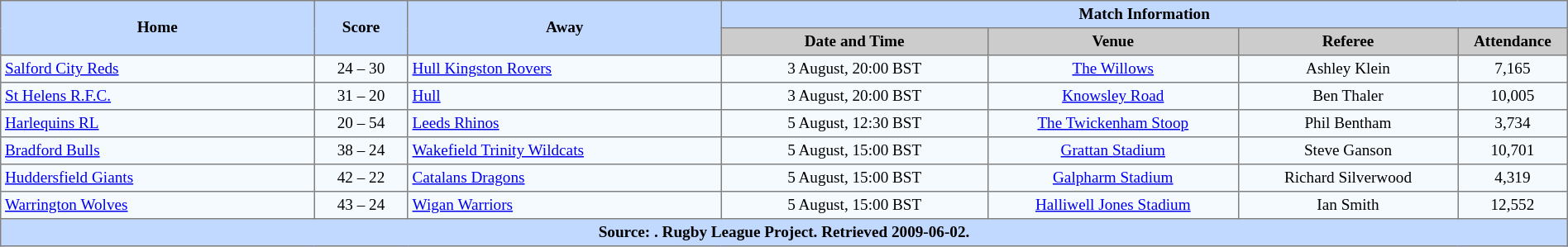<table border="1" cellpadding="3" cellspacing="0" style="border-collapse:collapse; font-size:80%; text-align:center; width:100%;">
<tr style="background:#c1d8ff;">
<th rowspan="2" style="width:20%;">Home</th>
<th rowspan="2" style="width:6%;">Score</th>
<th rowspan="2" style="width:20%;">Away</th>
<th colspan=6>Match Information</th>
</tr>
<tr style="background:#ccc;">
<th width=17%>Date and Time</th>
<th width=16%>Venue</th>
<th width=14%>Referee</th>
<th width=7%>Attendance</th>
</tr>
<tr style="background:#f5faff;">
<td align=left> <a href='#'>Salford City Reds</a></td>
<td>24 – 30</td>
<td align=left> <a href='#'>Hull Kingston Rovers</a></td>
<td>3 August, 20:00 BST</td>
<td><a href='#'>The Willows</a></td>
<td>Ashley Klein</td>
<td>7,165</td>
</tr>
<tr style="background:#f5faff;">
<td align=left> <a href='#'>St Helens R.F.C.</a></td>
<td>31 – 20</td>
<td align=left> <a href='#'>Hull</a></td>
<td>3 August, 20:00 BST</td>
<td><a href='#'>Knowsley Road</a></td>
<td>Ben Thaler</td>
<td>10,005</td>
</tr>
<tr style="background:#f5faff;">
<td align=left> <a href='#'>Harlequins RL</a></td>
<td>20 – 54</td>
<td align=left> <a href='#'>Leeds Rhinos</a></td>
<td>5 August, 12:30 BST</td>
<td><a href='#'>The Twickenham Stoop</a></td>
<td>Phil Bentham</td>
<td>3,734</td>
</tr>
<tr style="background:#f5faff;">
<td align=left> <a href='#'>Bradford Bulls</a></td>
<td>38 – 24</td>
<td align=left> <a href='#'>Wakefield Trinity Wildcats</a></td>
<td>5 August, 15:00 BST</td>
<td><a href='#'>Grattan Stadium</a></td>
<td>Steve Ganson</td>
<td>10,701</td>
</tr>
<tr style="background:#f5faff;">
<td align=left> <a href='#'>Huddersfield Giants</a></td>
<td>42 – 22</td>
<td align=left> <a href='#'>Catalans Dragons</a></td>
<td>5 August, 15:00 BST</td>
<td><a href='#'>Galpharm Stadium</a></td>
<td>Richard Silverwood</td>
<td>4,319</td>
</tr>
<tr style="background:#f5faff;">
<td align=left> <a href='#'>Warrington Wolves</a></td>
<td>43 – 24</td>
<td align=left> <a href='#'>Wigan Warriors</a></td>
<td>5 August, 15:00 BST</td>
<td><a href='#'>Halliwell Jones Stadium</a></td>
<td>Ian Smith</td>
<td>12,552</td>
</tr>
<tr style="background:#c1d8ff;">
<th colspan=10>Source: . Rugby League Project. Retrieved 2009-06-02.</th>
</tr>
</table>
